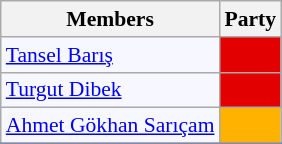<table class=wikitable style="border:1px solid #8888aa; background-color:#f7f8ff; padding:0px; font-size:90%;">
<tr>
<th>Members</th>
<th colspan="2">Party</th>
</tr>
<tr>
<td><a href='#'>Tansel Barış</a></td>
<td style="background: #e30000"></td>
</tr>
<tr>
<td><a href='#'>Turgut Dibek</a></td>
<td style="background: #e30000"></td>
</tr>
<tr>
<td><a href='#'>Ahmet Gökhan Sarıçam</a></td>
<td style="background: #ffb300"></td>
</tr>
<tr>
</tr>
</table>
